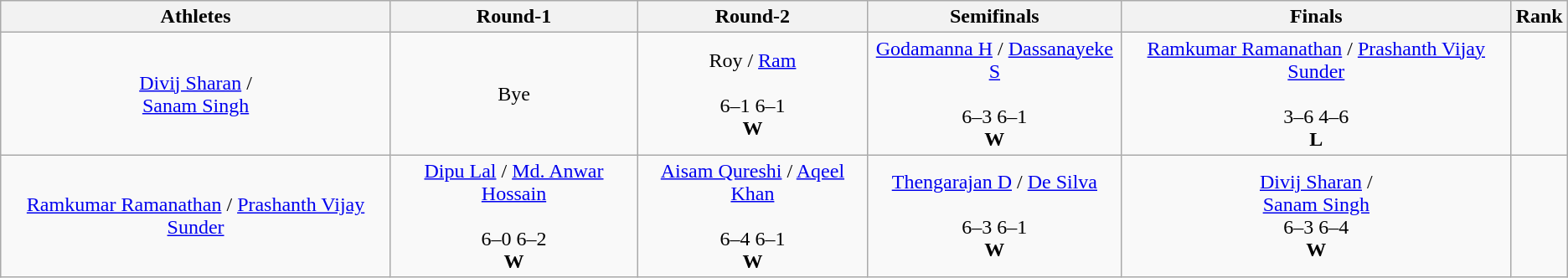<table class="wikitable" style="text-align:center;">
<tr>
<th>Athletes</th>
<th>Round-1</th>
<th>Round-2</th>
<th>Semifinals</th>
<th>Finals</th>
<th>Rank</th>
</tr>
<tr>
<td><a href='#'>Divij Sharan</a> /<br><a href='#'>Sanam Singh</a></td>
<td>Bye</td>
<td>Roy / <a href='#'>Ram</a><br><br>6–1 6–1<br><strong>W</strong></td>
<td><a href='#'>Godamanna H</a> / <a href='#'>Dassanayeke S</a><br><br>6–3 6–1<br><strong>W</strong></td>
<td><a href='#'>Ramkumar Ramanathan</a> / <a href='#'>Prashanth Vijay Sunder</a><br><br>3–6 4–6<br><strong>L</strong></td>
<td></td>
</tr>
<tr>
<td><a href='#'>Ramkumar Ramanathan</a> / <a href='#'>Prashanth Vijay Sunder</a></td>
<td><a href='#'>Dipu Lal</a> / <a href='#'>Md. Anwar Hossain</a><br><br>6–0 6–2<br><strong>W</strong></td>
<td><a href='#'>Aisam Qureshi</a> / <a href='#'>Aqeel Khan</a><br><br>6–4 6–1<br><strong>W</strong></td>
<td><a href='#'>Thengarajan D</a> / <a href='#'>De Silva</a><br><br>6–3 6–1<br><strong>W</strong></td>
<td><a href='#'>Divij Sharan</a> /<br><a href='#'>Sanam Singh</a><br>
6–3 6–4<br><strong>W</strong></td>
<td></td>
</tr>
</table>
